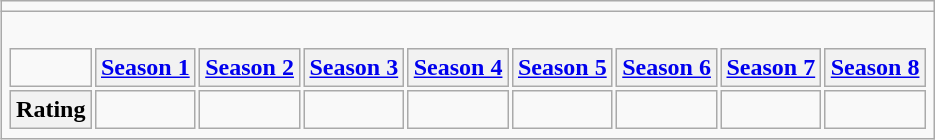<table class="wikitable" style="float: right; text-align:center; margin:10px">
<tr>
<td></td>
</tr>
<tr>
<td><br><table style="text-align:center;">
<tr>
<td></td>
<th scope=col><a href='#'>Season 1</a></th>
<th scope=col><a href='#'>Season 2</a></th>
<th scope=col><a href='#'>Season 3</a></th>
<th scope=col><a href='#'>Season 4</a></th>
<th scope=col><a href='#'>Season 5</a></th>
<th scope=col><a href='#'>Season 6</a></th>
<th scope=col><a href='#'>Season 7</a></th>
<th scope=col><a href='#'>Season 8</a></th>
</tr>
<tr>
<th scope=row>Rating</th>
<td></td>
<td></td>
<td></td>
<td></td>
<td></td>
<td></td>
<td></td>
<td></td>
</tr>
</table>
</td>
</tr>
</table>
